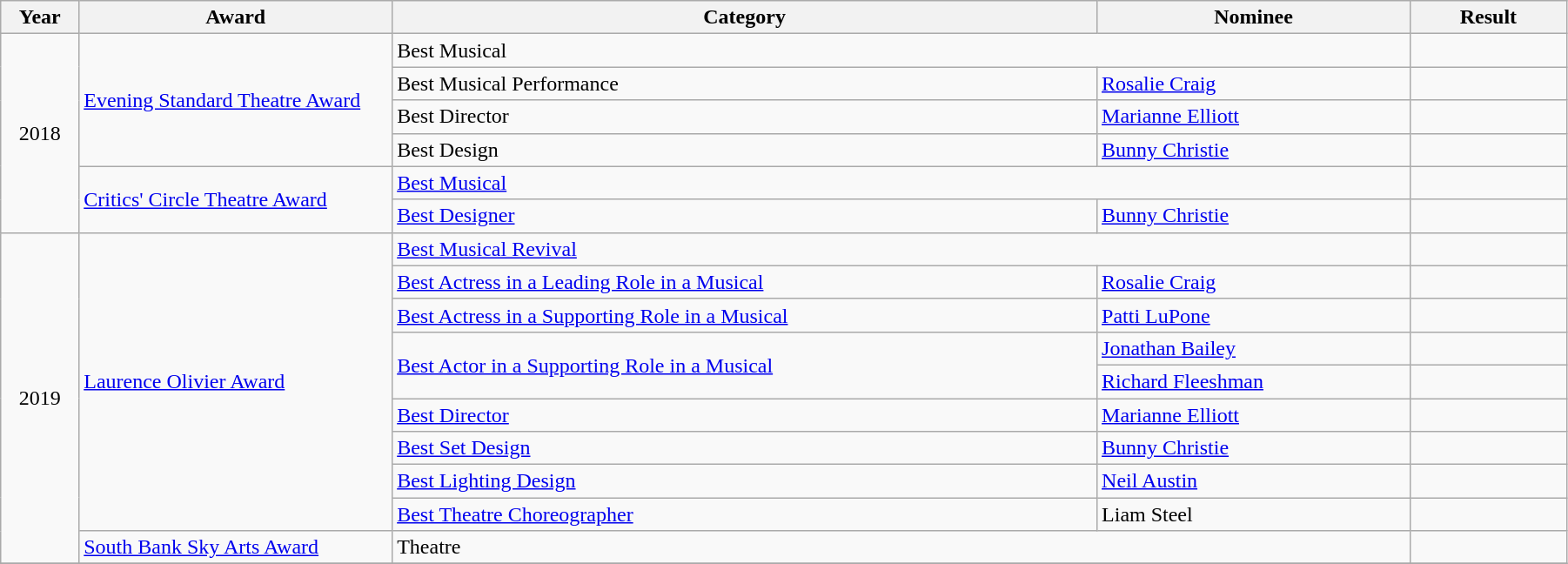<table class="wikitable" width="95%">
<tr>
<th width="5%">Year</th>
<th width="20%">Award</th>
<th width="45%">Category</th>
<th width="20%">Nominee</th>
<th width="10%">Result</th>
</tr>
<tr>
<td rowspan="6" align="center">2018</td>
<td rowspan="4"><a href='#'>Evening Standard Theatre Award</a></td>
<td colspan="2">Best Musical</td>
<td></td>
</tr>
<tr>
<td>Best Musical Performance</td>
<td><a href='#'>Rosalie Craig</a></td>
<td></td>
</tr>
<tr>
<td>Best Director</td>
<td><a href='#'>Marianne Elliott</a></td>
<td></td>
</tr>
<tr>
<td>Best Design</td>
<td><a href='#'>Bunny Christie</a></td>
<td></td>
</tr>
<tr>
<td rowspan="2"><a href='#'>Critics' Circle Theatre Award</a></td>
<td colspan="2"><a href='#'>Best Musical</a></td>
<td></td>
</tr>
<tr>
<td><a href='#'>Best Designer</a></td>
<td><a href='#'>Bunny Christie</a></td>
<td></td>
</tr>
<tr>
<td rowspan="10" align="center">2019</td>
<td rowspan="9"><a href='#'>Laurence Olivier Award</a></td>
<td colspan="2"><a href='#'>Best Musical Revival</a></td>
<td></td>
</tr>
<tr>
<td><a href='#'>Best Actress in a Leading Role in a Musical</a></td>
<td><a href='#'>Rosalie Craig</a></td>
<td></td>
</tr>
<tr>
<td><a href='#'>Best Actress in a Supporting Role in a Musical</a></td>
<td><a href='#'>Patti LuPone</a></td>
<td></td>
</tr>
<tr>
<td rowspan="2"><a href='#'>Best Actor in a Supporting Role in a Musical</a></td>
<td><a href='#'>Jonathan Bailey</a></td>
<td></td>
</tr>
<tr>
<td><a href='#'>Richard Fleeshman</a></td>
<td></td>
</tr>
<tr>
<td><a href='#'>Best Director</a></td>
<td><a href='#'>Marianne Elliott</a></td>
<td></td>
</tr>
<tr>
<td><a href='#'>Best Set Design</a></td>
<td><a href='#'>Bunny Christie</a></td>
<td></td>
</tr>
<tr>
<td><a href='#'>Best Lighting Design</a></td>
<td><a href='#'>Neil Austin</a></td>
<td></td>
</tr>
<tr>
<td><a href='#'>Best Theatre Choreographer</a></td>
<td>Liam Steel</td>
<td></td>
</tr>
<tr>
<td><a href='#'>South Bank Sky Arts Award</a></td>
<td colspan="2">Theatre</td>
<td></td>
</tr>
<tr>
</tr>
</table>
